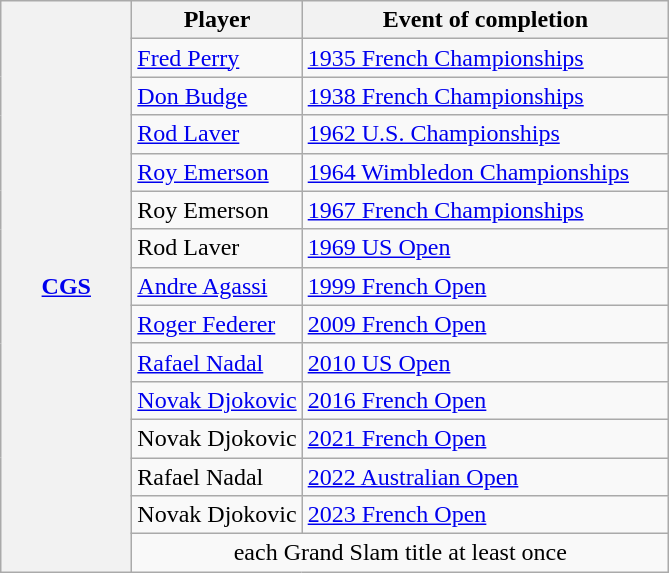<table class="wikitable nowrap">
<tr>
<th rowspan="15" style="width:80px;"><a href='#'>CGS</a></th>
<th>Player</th>
<th style="width:237px;">Event of completion</th>
</tr>
<tr>
<td> <a href='#'>Fred Perry</a></td>
<td><a href='#'>1935 French Championships</a></td>
</tr>
<tr>
<td> <a href='#'>Don Budge</a></td>
<td><a href='#'>1938 French Championships</a></td>
</tr>
<tr>
<td> <a href='#'>Rod Laver</a></td>
<td><a href='#'>1962 U.S. Championships</a></td>
</tr>
<tr>
<td> <a href='#'>Roy Emerson</a></td>
<td><a href='#'>1964 Wimbledon Championships</a></td>
</tr>
<tr>
<td> Roy Emerson </td>
<td><a href='#'>1967 French Championships</a></td>
</tr>
<tr>
<td> Rod Laver </td>
<td><a href='#'>1969 US Open</a></td>
</tr>
<tr>
<td> <a href='#'>Andre Agassi</a></td>
<td><a href='#'>1999 French Open</a></td>
</tr>
<tr>
<td> <a href='#'>Roger Federer</a></td>
<td><a href='#'>2009 French Open</a></td>
</tr>
<tr>
<td> <a href='#'>Rafael Nadal</a></td>
<td><a href='#'>2010 US Open</a></td>
</tr>
<tr>
<td> <a href='#'>Novak Djokovic</a></td>
<td><a href='#'>2016 French Open</a></td>
</tr>
<tr>
<td> Novak Djokovic </td>
<td><a href='#'>2021 French Open</a></td>
</tr>
<tr>
<td> Rafael Nadal </td>
<td><a href='#'>2022 Australian Open</a></td>
</tr>
<tr>
<td> Novak Djokovic </td>
<td><a href='#'>2023 French Open</a></td>
</tr>
<tr>
<td colspan="2" style="text-align:center;">each Grand Slam title at least once</td>
</tr>
</table>
